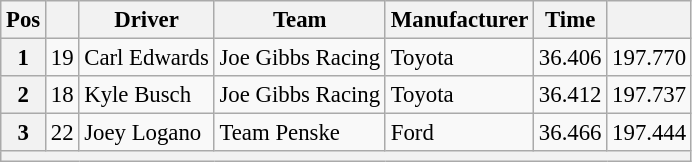<table class="wikitable" style="font-size:95%">
<tr>
<th>Pos</th>
<th></th>
<th>Driver</th>
<th>Team</th>
<th>Manufacturer</th>
<th>Time</th>
<th></th>
</tr>
<tr>
<th>1</th>
<td>19</td>
<td>Carl Edwards</td>
<td>Joe Gibbs Racing</td>
<td>Toyota</td>
<td>36.406</td>
<td>197.770</td>
</tr>
<tr>
<th>2</th>
<td>18</td>
<td>Kyle Busch</td>
<td>Joe Gibbs Racing</td>
<td>Toyota</td>
<td>36.412</td>
<td>197.737</td>
</tr>
<tr>
<th>3</th>
<td>22</td>
<td>Joey Logano</td>
<td>Team Penske</td>
<td>Ford</td>
<td>36.466</td>
<td>197.444</td>
</tr>
<tr>
<th colspan="7"></th>
</tr>
</table>
